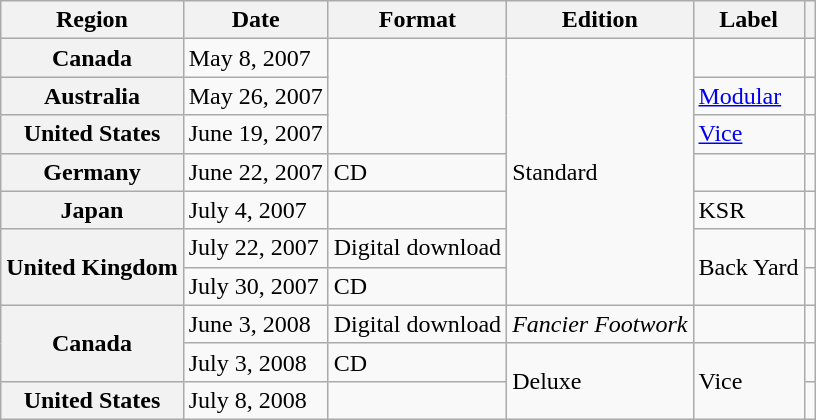<table class="wikitable plainrowheaders">
<tr>
<th scope="col">Region</th>
<th scope="col">Date</th>
<th scope="col">Format</th>
<th scope="col">Edition</th>
<th scope="col">Label</th>
<th scope="col"></th>
</tr>
<tr>
<th scope="row">Canada</th>
<td>May 8, 2007</td>
<td rowspan="3"></td>
<td rowspan="7">Standard</td>
<td></td>
<td align="center"></td>
</tr>
<tr>
<th scope="row">Australia</th>
<td>May 26, 2007</td>
<td><a href='#'>Modular</a></td>
<td align="center"></td>
</tr>
<tr>
<th scope="row">United States</th>
<td>June 19, 2007</td>
<td><a href='#'>Vice</a></td>
<td align="center"></td>
</tr>
<tr>
<th scope="row">Germany</th>
<td>June 22, 2007</td>
<td>CD</td>
<td></td>
<td align="center"></td>
</tr>
<tr>
<th scope="row">Japan</th>
<td>July 4, 2007</td>
<td></td>
<td>KSR</td>
<td align="center"></td>
</tr>
<tr>
<th scope="row" rowspan="2">United Kingdom</th>
<td>July 22, 2007</td>
<td>Digital download</td>
<td rowspan="2">Back Yard</td>
<td align="center"></td>
</tr>
<tr>
<td>July 30, 2007</td>
<td>CD</td>
<td align="center"></td>
</tr>
<tr>
<th scope="row" rowspan="2">Canada</th>
<td>June 3, 2008</td>
<td>Digital download</td>
<td><em>Fancier Footwork</em></td>
<td></td>
<td align="center"></td>
</tr>
<tr>
<td>July 3, 2008</td>
<td>CD</td>
<td rowspan="2">Deluxe</td>
<td rowspan="2">Vice</td>
<td align="center"></td>
</tr>
<tr>
<th scope="row">United States</th>
<td>July 8, 2008</td>
<td></td>
<td align="center"></td>
</tr>
</table>
